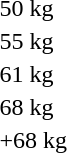<table>
<tr>
<td rowspan=2>50 kg<br></td>
<td rowspan=2></td>
<td rowspan=2></td>
<td></td>
</tr>
<tr>
<td></td>
</tr>
<tr>
<td rowspan=2>55 kg<br></td>
<td rowspan=2></td>
<td rowspan=2></td>
<td></td>
</tr>
<tr>
<td></td>
</tr>
<tr>
<td rowspan=2>61 kg<br></td>
<td rowspan=2></td>
<td rowspan=2></td>
<td></td>
</tr>
<tr>
<td></td>
</tr>
<tr>
<td rowspan=2>68 kg<br></td>
<td rowspan=2></td>
<td rowspan=2></td>
<td></td>
</tr>
<tr>
<td></td>
</tr>
<tr>
<td rowspan=2>+68 kg<br></td>
<td rowspan=2></td>
<td rowspan=2></td>
<td></td>
</tr>
<tr>
<td></td>
</tr>
</table>
